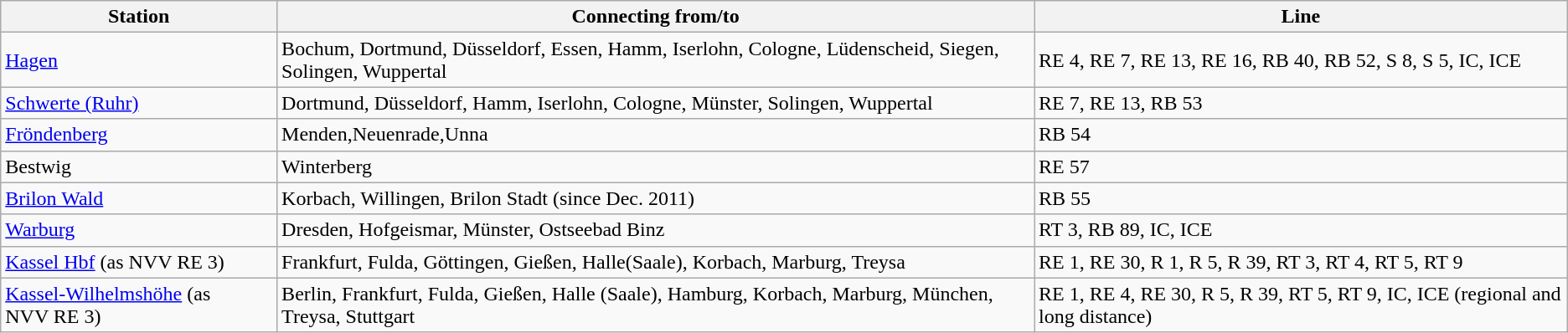<table class="wikitable">
<tr>
<th>Station</th>
<th>Connecting from/to</th>
<th>Line</th>
</tr>
<tr>
<td><a href='#'>Hagen</a></td>
<td>Bochum, Dortmund, Düsseldorf, Essen, Hamm, Iserlohn, Cologne, Lüdenscheid, Siegen, Solingen, Wuppertal</td>
<td>RE 4, RE 7, RE 13, RE 16, RB 40, RB 52, S 8, S 5, IC, ICE</td>
</tr>
<tr>
<td><a href='#'>Schwerte (Ruhr)</a></td>
<td>Dortmund, Düsseldorf, Hamm, Iserlohn, Cologne, Münster, Solingen, Wuppertal</td>
<td>RE 7, RE 13, RB 53</td>
</tr>
<tr>
<td><a href='#'>Fröndenberg</a></td>
<td>Menden,Neuenrade,Unna</td>
<td>RB 54</td>
</tr>
<tr>
<td>Bestwig</td>
<td>Winterberg</td>
<td>RE 57</td>
</tr>
<tr>
<td><a href='#'>Brilon Wald</a></td>
<td>Korbach, Willingen, Brilon Stadt (since Dec. 2011)</td>
<td>RB 55</td>
</tr>
<tr>
<td><a href='#'>Warburg</a></td>
<td>Dresden, Hofgeismar, Münster, Ostseebad Binz</td>
<td>RT 3, RB 89, IC, ICE</td>
</tr>
<tr>
<td><a href='#'>Kassel Hbf</a> (as NVV RE 3)</td>
<td>Frankfurt, Fulda, Göttingen, Gießen, Halle(Saale), Korbach, Marburg, Treysa</td>
<td>RE 1, RE 30, R 1, R 5, R 39, RT 3, RT 4, RT 5, RT 9</td>
</tr>
<tr>
<td><a href='#'>Kassel-Wilhelmshöhe</a> (as NVV RE 3)</td>
<td>Berlin, Frankfurt, Fulda, Gießen, Halle (Saale), Hamburg, Korbach, Marburg, München, Treysa, Stuttgart</td>
<td>RE 1, RE 4, RE 30, R 5, R 39, RT 5, RT 9, IC, ICE (regional and long distance)</td>
</tr>
</table>
